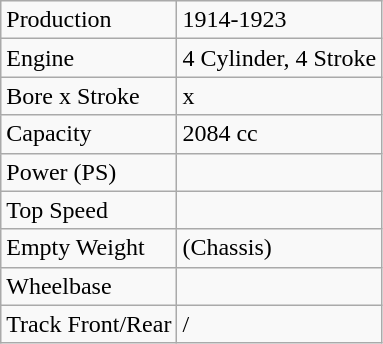<table class="wikitable">
<tr>
<td>Production</td>
<td>1914-1923</td>
</tr>
<tr>
<td>Engine</td>
<td>4 Cylinder, 4 Stroke</td>
</tr>
<tr>
<td>Bore x Stroke</td>
<td> x </td>
</tr>
<tr>
<td>Capacity</td>
<td>2084 cc</td>
</tr>
<tr>
<td>Power (PS)</td>
<td></td>
</tr>
<tr>
<td>Top Speed</td>
<td></td>
</tr>
<tr>
<td>Empty Weight</td>
<td> (Chassis)</td>
</tr>
<tr>
<td>Wheelbase</td>
<td></td>
</tr>
<tr>
<td>Track Front/Rear</td>
<td> / </td>
</tr>
</table>
